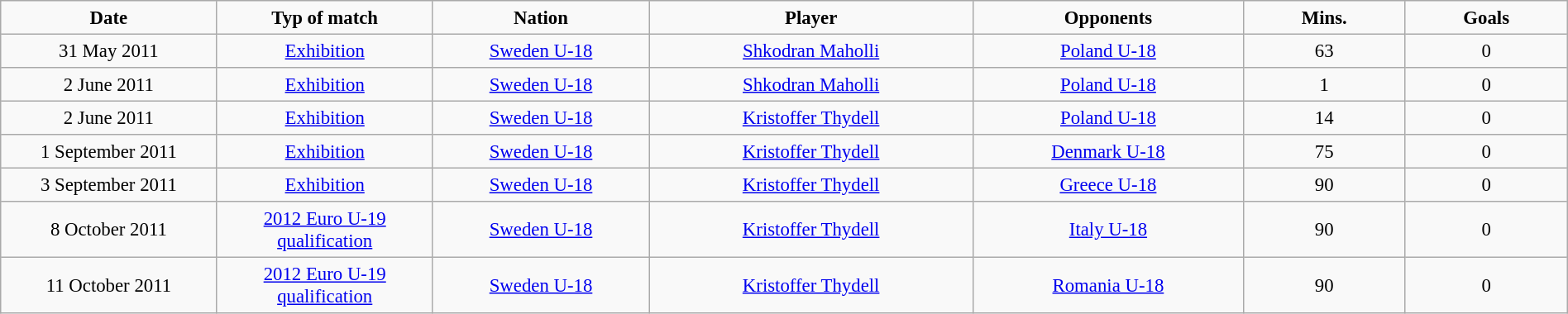<table class= width=90% border="2" cellpadding="4" cellspacing="0" style="text-align=center: 1em 1em 1em 0; background: #f9f9f9; border: 1px #aaa solid; border-collapse: collapse; font-size: 95%;">
<tr>
<th width=8%>Date</th>
<th width=8%>Typ of match</th>
<th width=8%>Nation</th>
<th width=12%>Player</th>
<th width=10%>Opponents</th>
<th width=6%>Mins.</th>
<th width=6%>Goals</th>
</tr>
<tr>
<td align=center>31 May 2011</td>
<td align=center><a href='#'>Exhibition</a></td>
<td align=center> <a href='#'>Sweden U-18</a></td>
<td align=center><a href='#'>Shkodran Maholli</a></td>
<td align=center> <a href='#'>Poland U-18</a></td>
<td align=center>63</td>
<td align=center>0</td>
</tr>
<tr>
<td align=center>2 June 2011</td>
<td align=center><a href='#'>Exhibition</a></td>
<td align=center> <a href='#'>Sweden U-18</a></td>
<td align=center><a href='#'>Shkodran Maholli</a></td>
<td align=center> <a href='#'>Poland U-18</a></td>
<td align=center>1</td>
<td align=center>0</td>
</tr>
<tr>
<td align=center>2 June 2011</td>
<td align=center><a href='#'>Exhibition</a></td>
<td align=center> <a href='#'>Sweden U-18</a></td>
<td align=center><a href='#'>Kristoffer Thydell</a></td>
<td align=center> <a href='#'>Poland U-18</a></td>
<td align=center>14</td>
<td align=center>0</td>
</tr>
<tr>
<td align=center>1 September 2011</td>
<td align=center><a href='#'>Exhibition</a></td>
<td align=center> <a href='#'>Sweden U-18</a></td>
<td align=center><a href='#'>Kristoffer Thydell</a></td>
<td align=center> <a href='#'>Denmark U-18</a></td>
<td align=center>75</td>
<td align=center>0</td>
</tr>
<tr>
<td align=center>3 September 2011</td>
<td align=center><a href='#'>Exhibition</a></td>
<td align=center> <a href='#'>Sweden U-18</a></td>
<td align=center><a href='#'>Kristoffer Thydell</a></td>
<td align=center> <a href='#'>Greece U-18</a></td>
<td align=center>90</td>
<td align=center>0</td>
</tr>
<tr>
<td align=center>8 October 2011</td>
<td align=center><a href='#'>2012 Euro U-19 qualification</a></td>
<td align=center> <a href='#'>Sweden U-18</a></td>
<td align=center><a href='#'>Kristoffer Thydell</a></td>
<td align=center> <a href='#'>Italy U-18</a></td>
<td align=center>90</td>
<td align=center>0</td>
</tr>
<tr>
<td align=center>11 October 2011</td>
<td align=center><a href='#'>2012 Euro U-19 qualification</a></td>
<td align=center> <a href='#'>Sweden U-18</a></td>
<td align=center><a href='#'>Kristoffer Thydell</a></td>
<td align=center> <a href='#'>Romania U-18</a></td>
<td align=center>90</td>
<td align=center>0</td>
</tr>
</table>
